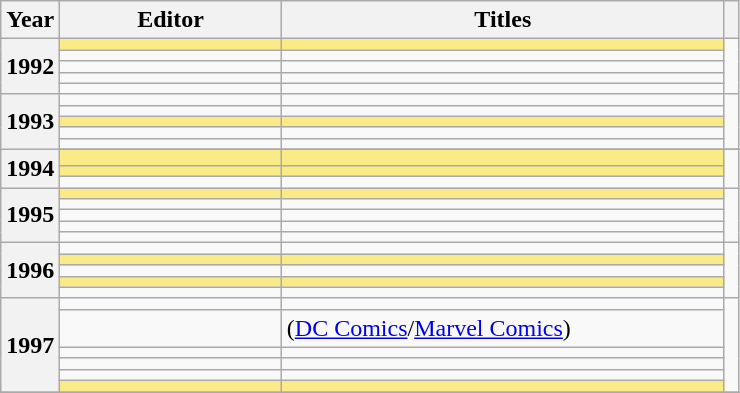<table class="wikitable sortable" rowspan=2 style="text-align: left;" border="2" cellpadding="4">
<tr>
<th scope="col" style="width:8%;">Year</th>
<th scope="col" style="width:30%;">Editor</th>
<th scope="col" style="width:60%;">Titles</th>
<th scope="col" style="width:2%;" class="unsortable"></th>
</tr>
<tr>
<th scope="row" rowspan=5 style="text-align:center">1992</th>
<td style="background:#FAEB86;"></td>
<td style="background:#FAEB86;"></td>
<td rowspan=5></td>
</tr>
<tr>
<td style="background:;"></td>
<td style="background:;"></td>
</tr>
<tr>
<td style="background:;"></td>
<td style="background:;"></td>
</tr>
<tr>
<td style="background:;"></td>
<td style="background:;"></td>
</tr>
<tr>
<td style="background:;"></td>
<td style="background:;"></td>
</tr>
<tr>
<th scope="row" rowspan=5 style="text-align:center">1993</th>
<td style="background:"></td>
<td style="background:"></td>
<td rowspan=5></td>
</tr>
<tr>
<td style="background:;"></td>
<td style="background:;"></td>
</tr>
<tr>
<td style="background:#FAEB86;"></td>
<td style="background:#FAEB86;"></td>
</tr>
<tr>
<td style="background:;"></td>
<td style="background:;"></td>
</tr>
<tr>
<td style="background:;"></td>
<td style="background:;"></td>
</tr>
<tr>
<th scope="row" rowspan=4 style="text-align:center">1994</th>
</tr>
<tr>
<td style="background:#FAEB86;"> </td>
<td style="background:#FAEB86;"></td>
<td rowspan=3></td>
</tr>
<tr>
<td style="background:#FAEB86;"> </td>
<td style="background:#FAEB86;"></td>
</tr>
<tr>
<td style="background:;"></td>
<td style="background:;"></td>
</tr>
<tr>
<th scope="row" rowspan=5 style="text-align:center">1995</th>
<td style="background:#FAEB86;"></td>
<td style="background:#FAEB86;"></td>
<td rowspan=5></td>
</tr>
<tr>
<td style="background:;"></td>
<td style="background:;"></td>
</tr>
<tr>
<td style="background:;"></td>
<td style="background:;"></td>
</tr>
<tr>
<td style="background:;"></td>
<td style="background:;"></td>
</tr>
<tr>
<td style="background:;"></td>
<td style="background:;"></td>
</tr>
<tr>
<th scope="row" rowspan=5 style="text-align:center">1996</th>
<td style="background:;"></td>
<td style="background:;"></td>
<td rowspan=5></td>
</tr>
<tr>
<td style="background:#FAEB86;"> </td>
<td style="background:#FAEB86;"></td>
</tr>
<tr>
<td style="background:;"></td>
<td style="background:;"></td>
</tr>
<tr>
<td style="background:#FAEB86;"> </td>
<td style="background:#FAEB86;"></td>
</tr>
<tr>
<td style="background:;"></td>
<td style="background:;"></td>
</tr>
<tr>
<th scope="row" rowspan=6 style="text-align:center">1997</th>
<td style="background:;"></td>
<td style="background:;"></td>
<td rowspan=6></td>
</tr>
<tr>
<td style="background:;"> </td>
<td style="background:;"> (<a href='#'>DC Comics</a>/<a href='#'>Marvel Comics</a>)</td>
</tr>
<tr>
<td style="background:;"></td>
<td style="background:;"></td>
</tr>
<tr>
<td style="background:;"></td>
<td style="background:;"></td>
</tr>
<tr>
<td style="background:;"></td>
<td style="background:;"></td>
</tr>
<tr>
<td style="background:#FAEB86;"></td>
<td style="background:#FAEB86;"></td>
</tr>
<tr>
</tr>
</table>
